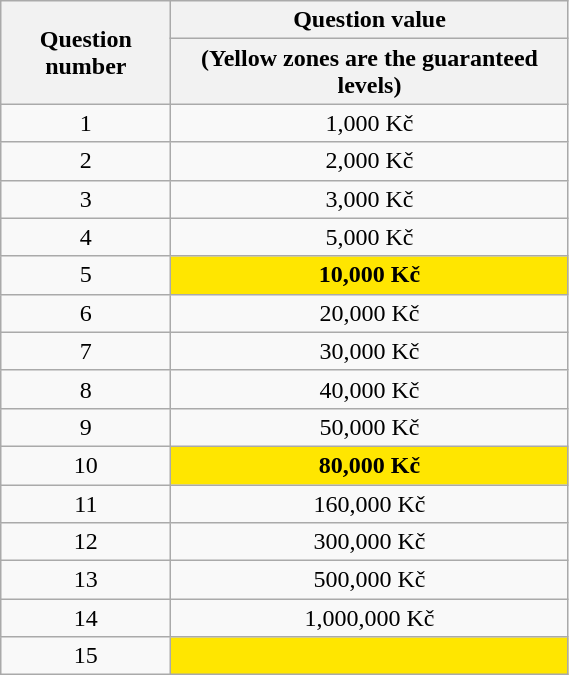<table class="wikitable" style="text-align:center; border:1px;; cellpadding:2; cellspacing:0; width:30%;">
<tr>
<th rowspan="2" style="width: 30%">Question number</th>
<th>Question value</th>
</tr>
<tr>
<th style="width: 70%">(Yellow zones are the guaranteed levels)</th>
</tr>
<tr>
<td>1</td>
<td><span>1,000 Kč</span></td>
</tr>
<tr>
<td>2</td>
<td><span>2,000 Kč</span></td>
</tr>
<tr>
<td>3</td>
<td><span>3,000 Kč</span></td>
</tr>
<tr>
<td>4</td>
<td><span>5,000 Kč</span></td>
</tr>
<tr>
<td>5</td>
<td style="background: #FFE600"><span><strong>10,000 Kč</strong></span></td>
</tr>
<tr>
<td>6</td>
<td><span>20,000 Kč</span></td>
</tr>
<tr>
<td>7</td>
<td><span>30,000 Kč</span></td>
</tr>
<tr>
<td>8</td>
<td><span>40,000 Kč</span></td>
</tr>
<tr>
<td>9</td>
<td><span>50,000 Kč</span></td>
</tr>
<tr>
<td>10</td>
<td style="background: #FFE600"><span><strong>80,000 Kč</strong></span></td>
</tr>
<tr>
<td>11</td>
<td><span>160,000 Kč</span></td>
</tr>
<tr>
<td>12</td>
<td><span>300,000 Kč</span></td>
</tr>
<tr>
<td>13</td>
<td><span>500,000 Kč</span></td>
</tr>
<tr>
<td>14</td>
<td><span>1,000,000 Kč</span></td>
</tr>
<tr>
<td>15</td>
<td style="background: #FFE600"><span><strong></strong></span></td>
</tr>
</table>
